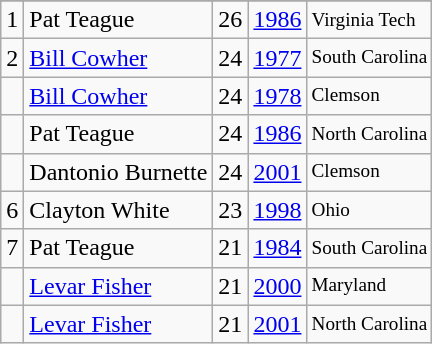<table class="wikitable">
<tr>
</tr>
<tr>
<td>1</td>
<td>Pat Teague</td>
<td>26</td>
<td><a href='#'>1986</a></td>
<td style="font-size:80%;">Virginia Tech</td>
</tr>
<tr>
<td>2</td>
<td><a href='#'>Bill Cowher</a></td>
<td>24</td>
<td><a href='#'>1977</a></td>
<td style="font-size:80%;">South Carolina</td>
</tr>
<tr>
<td></td>
<td><a href='#'>Bill Cowher</a></td>
<td>24</td>
<td><a href='#'>1978</a></td>
<td style="font-size:80%;">Clemson</td>
</tr>
<tr>
<td></td>
<td>Pat Teague</td>
<td>24</td>
<td><a href='#'>1986</a></td>
<td style="font-size:80%;">North Carolina</td>
</tr>
<tr>
<td></td>
<td>Dantonio Burnette</td>
<td>24</td>
<td><a href='#'>2001</a></td>
<td style="font-size:80%;">Clemson</td>
</tr>
<tr>
<td>6</td>
<td>Clayton White</td>
<td>23</td>
<td><a href='#'>1998</a></td>
<td style="font-size:80%;">Ohio</td>
</tr>
<tr>
<td>7</td>
<td>Pat Teague</td>
<td>21</td>
<td><a href='#'>1984</a></td>
<td style="font-size:80%;">South Carolina</td>
</tr>
<tr>
<td></td>
<td><a href='#'>Levar Fisher</a></td>
<td>21</td>
<td><a href='#'>2000</a></td>
<td style="font-size:80%;">Maryland</td>
</tr>
<tr>
<td></td>
<td><a href='#'>Levar Fisher</a></td>
<td>21</td>
<td><a href='#'>2001</a></td>
<td style="font-size:80%;">North Carolina</td>
</tr>
</table>
